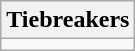<table class="wikitable collapsible collapsed">
<tr>
<th>Tiebreakers</th>
</tr>
<tr>
<td></td>
</tr>
</table>
